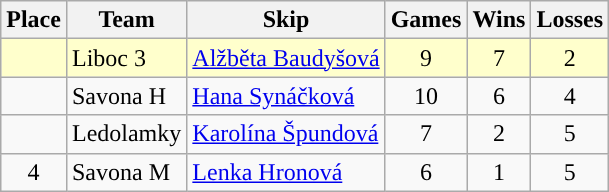<table class="wikitable" style="text-align:center;">
<tr>
<th>Place</th>
<th>Team</th>
<th>Skip</th>
<th>Games</th>
<th>Wins</th>
<th>Losses</th>
</tr>
<tr bgcolor=#ffc>
<td></td>
<td align=left>Liboc 3</td>
<td align=left><a href='#'>Alžběta Baudyšová</a></td>
<td>9</td>
<td>7</td>
<td>2</td>
</tr>
<tr>
<td></td>
<td align=left>Savona H</td>
<td align=left><a href='#'>Hana Synáčková</a></td>
<td>10</td>
<td>6</td>
<td>4</td>
</tr>
<tr>
<td></td>
<td align=left>Ledolamky</td>
<td align=left><a href='#'>Karolína Špundová</a></td>
<td>7</td>
<td>2</td>
<td>5</td>
</tr>
<tr>
<td>4</td>
<td align=left>Savona M</td>
<td align=left><a href='#'>Lenka Hronová</a></td>
<td>6</td>
<td>1</td>
<td>5</td>
</tr>
</table>
